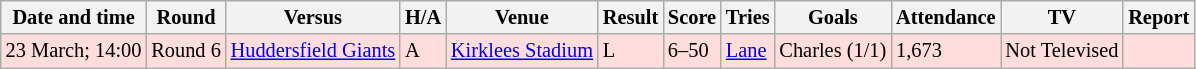<table class="wikitable" style="font-size:85%;">
<tr>
<th>Date and time</th>
<th>Round</th>
<th>Versus</th>
<th>H/A</th>
<th>Venue</th>
<th>Result</th>
<th>Score</th>
<th>Tries</th>
<th>Goals</th>
<th>Attendance</th>
<th>TV</th>
<th>Report</th>
</tr>
<tr style="background:#ffdddd;">
<td>23 March; 14:00</td>
<td>Round 6</td>
<td> <a href='#'>Huddersfield Giants</a></td>
<td>A</td>
<td><a href='#'>Kirklees Stadium</a></td>
<td>L</td>
<td>6–50</td>
<td><a href='#'>Lane</a></td>
<td>Charles (1/1)</td>
<td>1,673</td>
<td>Not Televised</td>
<td></td>
</tr>
</table>
